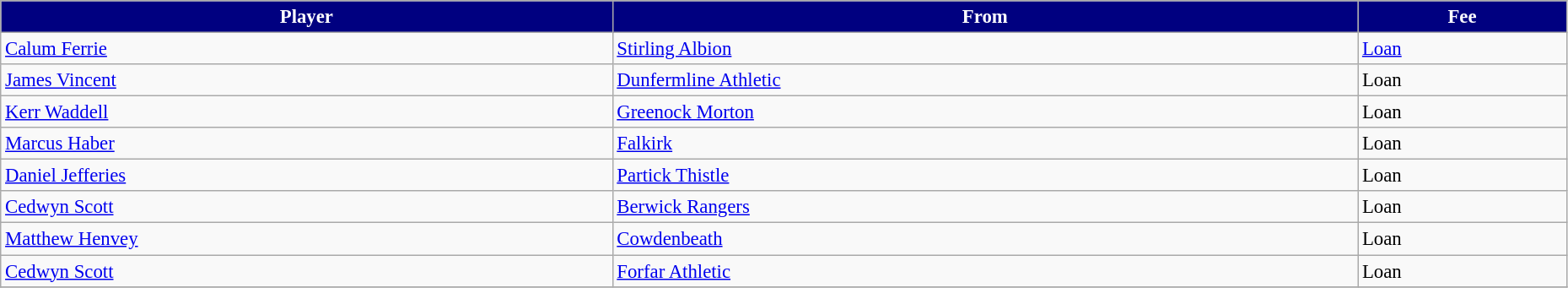<table class="wikitable" style="text-align:left; font-size:95%;width:98%;">
<tr>
<th style="background:navy; color:white;">Player</th>
<th style="background:navy; color:white;">From</th>
<th style="background:navy; color:white;">Fee</th>
</tr>
<tr>
<td> <a href='#'>Calum Ferrie</a></td>
<td> <a href='#'>Stirling Albion</a></td>
<td><a href='#'>Loan</a></td>
</tr>
<tr>
<td> <a href='#'>James Vincent</a></td>
<td> <a href='#'>Dunfermline Athletic</a></td>
<td>Loan</td>
</tr>
<tr>
<td> <a href='#'>Kerr Waddell</a></td>
<td> <a href='#'>Greenock Morton</a></td>
<td>Loan</td>
</tr>
<tr>
<td> <a href='#'>Marcus Haber</a></td>
<td> <a href='#'>Falkirk</a></td>
<td>Loan</td>
</tr>
<tr>
<td> <a href='#'>Daniel Jefferies</a></td>
<td> <a href='#'>Partick Thistle</a></td>
<td>Loan</td>
</tr>
<tr>
<td> <a href='#'>Cedwyn Scott</a></td>
<td> <a href='#'>Berwick Rangers</a></td>
<td>Loan</td>
</tr>
<tr>
<td> <a href='#'>Matthew Henvey</a></td>
<td> <a href='#'>Cowdenbeath</a></td>
<td>Loan</td>
</tr>
<tr>
<td> <a href='#'>Cedwyn Scott</a></td>
<td> <a href='#'>Forfar Athletic</a></td>
<td>Loan</td>
</tr>
<tr>
</tr>
</table>
